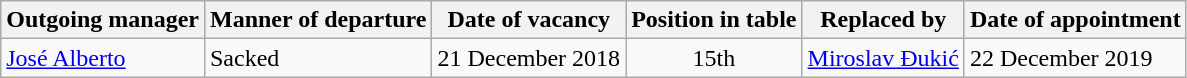<table class="wikitable sortable">
<tr>
<th>Outgoing manager</th>
<th>Manner of departure</th>
<th>Date of vacancy</th>
<th>Position in table</th>
<th>Replaced by</th>
<th>Date of appointment</th>
</tr>
<tr>
<td> <a href='#'>José Alberto</a></td>
<td>Sacked</td>
<td>21 December 2018</td>
<td align=center>15th</td>
<td> <a href='#'>Miroslav Đukić</a></td>
<td>22 December 2019</td>
</tr>
</table>
